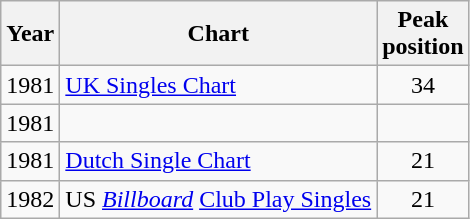<table class="wikitable sortable">
<tr>
<th>Year</th>
<th>Chart</th>
<th>Peak<br>position</th>
</tr>
<tr>
<td style="text-align:center">1981</td>
<td><a href='#'>UK Singles Chart</a></td>
<td style="text-align:center">34</td>
</tr>
<tr>
<td style="text-align:center">1981</td>
<td></td>
</tr>
<tr>
<td style="text-align:center">1981</td>
<td><a href='#'>Dutch Single Chart</a></td>
<td style="text-align:center">21</td>
</tr>
<tr>
<td style="text-align:center">1982</td>
<td>US <em><a href='#'>Billboard</a></em> <a href='#'>Club Play Singles</a></td>
<td style="text-align:center">21</td>
</tr>
</table>
